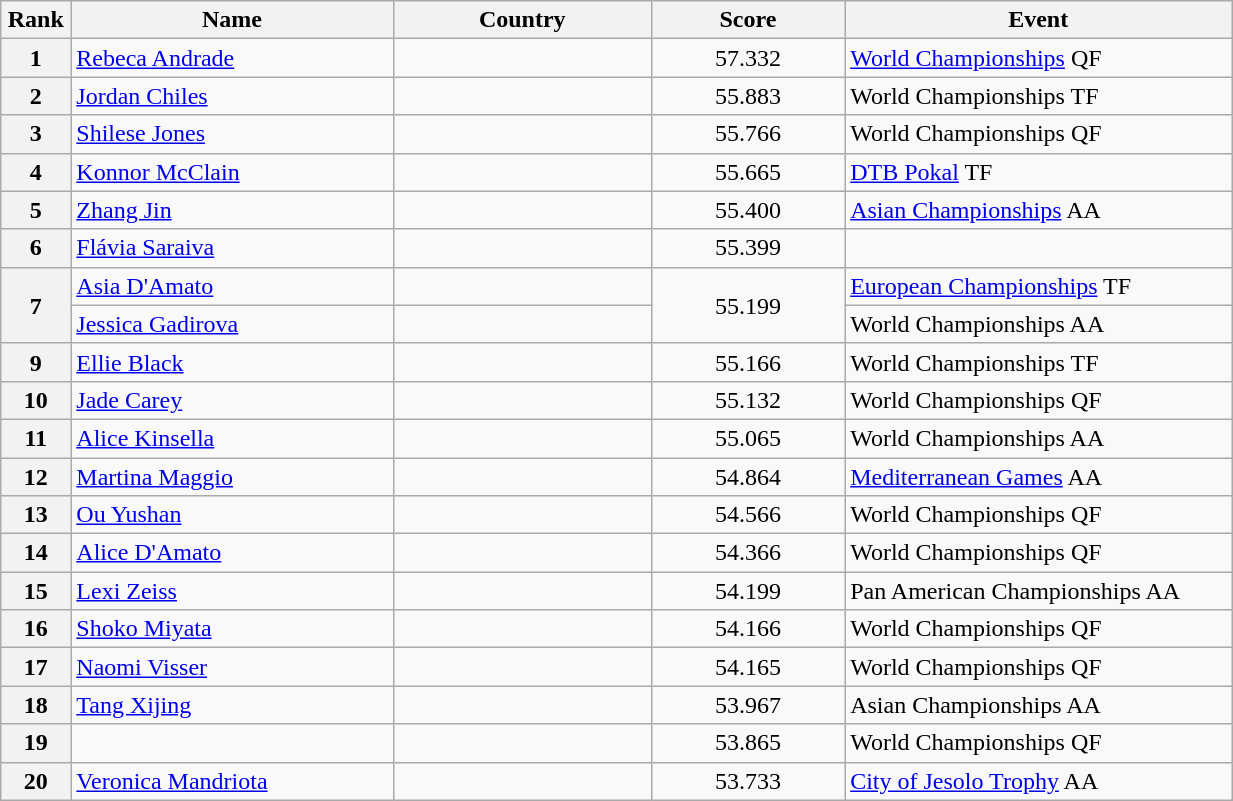<table class="wikitable sortable" style="width:65%;">
<tr>
<th style="text-align:center; width:5%;">Rank</th>
<th style="text-align:center; width:25%;">Name</th>
<th style="text-align:center; width:20%;">Country</th>
<th style="text-align:center; width:15%;">Score</th>
<th style="text-align:center; width:30%;">Event</th>
</tr>
<tr>
<th>1</th>
<td><a href='#'>Rebeca Andrade</a></td>
<td></td>
<td align="center">57.332</td>
<td><a href='#'>World Championships</a> QF</td>
</tr>
<tr>
<th>2</th>
<td><a href='#'>Jordan Chiles</a></td>
<td></td>
<td align="center">55.883</td>
<td>World Championships TF</td>
</tr>
<tr>
<th>3</th>
<td><a href='#'>Shilese Jones</a></td>
<td></td>
<td align="center">55.766</td>
<td>World Championships QF</td>
</tr>
<tr>
<th>4</th>
<td><a href='#'>Konnor McClain</a></td>
<td></td>
<td align="center">55.665</td>
<td><a href='#'>DTB Pokal</a> TF</td>
</tr>
<tr>
<th>5</th>
<td><a href='#'>Zhang Jin</a></td>
<td></td>
<td align="center">55.400</td>
<td><a href='#'>Asian Championships</a> AA</td>
</tr>
<tr>
<th>6</th>
<td><a href='#'>Flávia Saraiva</a></td>
<td></td>
<td align="center">55.399</td>
<td></td>
</tr>
<tr>
<th rowspan="2">7</th>
<td><a href='#'>Asia D'Amato</a></td>
<td></td>
<td rowspan="2" align="center">55.199</td>
<td><a href='#'>European Championships</a> TF</td>
</tr>
<tr>
<td><a href='#'>Jessica Gadirova</a></td>
<td></td>
<td>World Championships AA</td>
</tr>
<tr>
<th>9</th>
<td><a href='#'>Ellie Black</a></td>
<td></td>
<td align="center">55.166</td>
<td>World Championships TF</td>
</tr>
<tr>
<th>10</th>
<td><a href='#'>Jade Carey</a></td>
<td></td>
<td align="center">55.132</td>
<td>World Championships QF</td>
</tr>
<tr>
<th>11</th>
<td><a href='#'>Alice Kinsella</a></td>
<td></td>
<td align="center">55.065</td>
<td>World Championships AA</td>
</tr>
<tr>
<th>12</th>
<td><a href='#'>Martina Maggio</a></td>
<td></td>
<td align="center">54.864</td>
<td><a href='#'>Mediterranean Games</a> AA</td>
</tr>
<tr>
<th>13</th>
<td><a href='#'>Ou Yushan</a></td>
<td></td>
<td align="center">54.566</td>
<td>World Championships QF</td>
</tr>
<tr>
<th>14</th>
<td><a href='#'>Alice D'Amato</a></td>
<td></td>
<td align="center">54.366</td>
<td>World Championships QF</td>
</tr>
<tr>
<th>15</th>
<td><a href='#'>Lexi Zeiss</a></td>
<td></td>
<td align="center">54.199</td>
<td>Pan American Championships AA</td>
</tr>
<tr>
<th>16</th>
<td><a href='#'>Shoko Miyata</a></td>
<td></td>
<td align="center">54.166</td>
<td>World Championships QF</td>
</tr>
<tr>
<th>17</th>
<td><a href='#'>Naomi Visser</a></td>
<td></td>
<td align="center">54.165</td>
<td>World Championships QF</td>
</tr>
<tr>
<th>18</th>
<td><a href='#'>Tang Xijing</a></td>
<td></td>
<td align="center">53.967</td>
<td>Asian Championships AA</td>
</tr>
<tr>
<th>19</th>
<td></td>
<td></td>
<td align="center">53.865</td>
<td>World Championships QF</td>
</tr>
<tr>
<th>20</th>
<td><a href='#'>Veronica Mandriota</a></td>
<td></td>
<td align="center">53.733</td>
<td><a href='#'>City of Jesolo Trophy</a> AA</td>
</tr>
</table>
